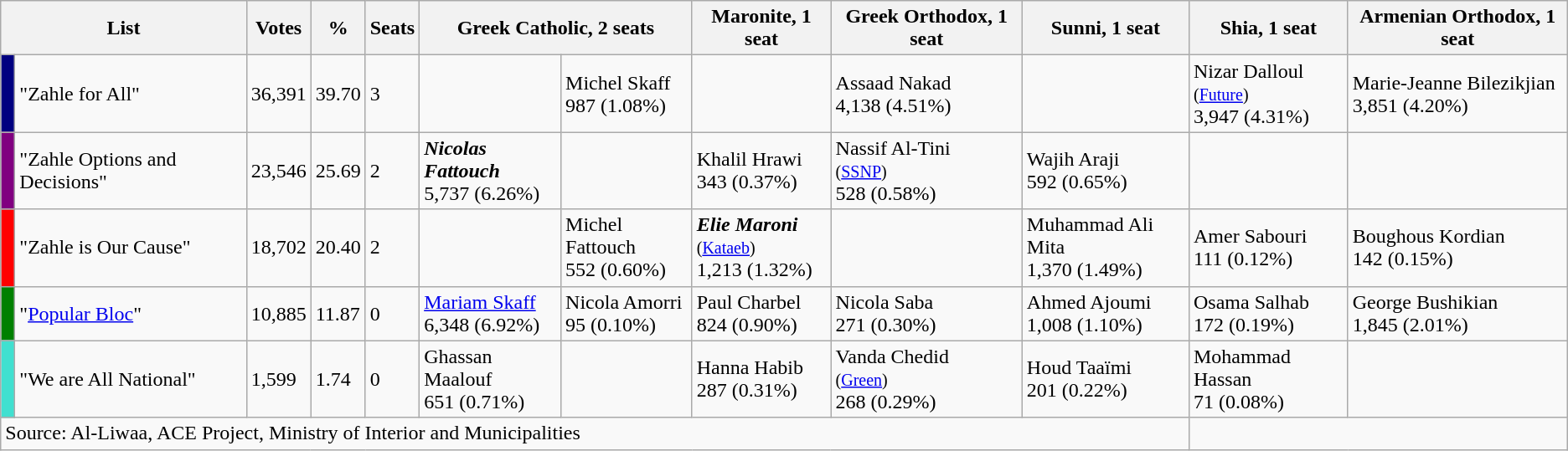<table class=wikitable style=text-align:left>
<tr>
<th colspan=2>List</th>
<th>Votes</th>
<th>%</th>
<th>Seats</th>
<th colspan=2>Greek Catholic, 2 seats</th>
<th colspan=1>Maronite, 1 seat</th>
<th>Greek Orthodox, 1 seat</th>
<th>Sunni, 1 seat</th>
<th>Shia, 1 seat</th>
<th>Armenian Orthodox, 1 seat</th>
</tr>
<tr>
<td align=left, style="background-color:#000080"> </td>
<td>"Zahle for All"</td>
<td>36,391</td>
<td>39.70</td>
<td>3</td>
<td></td>
<td>Michel Skaff<br>987 (1.08%)</td>
<td></td>
<td>Assaad Nakad<br>4,138 (4.51%)</td>
<td></td>
<td>Nizar Dalloul<br><small>(<a href='#'>Future</a>)</small><br>3,947 (4.31%)</td>
<td>Marie-Jeanne Bilezikjian<br>3,851 (4.20%)</td>
</tr>
<tr>
<td align=left, style="background-color:purple"> </td>
<td>"Zahle Options and Decisions"</td>
<td>23,546</td>
<td>25.69</td>
<td>2</td>
<td><strong><em>Nicolas Fattouch</em></strong><br>5,737 (6.26%)</td>
<td></td>
<td>Khalil Hrawi<br>343 (0.37%)</td>
<td>Nassif Al-Tini<br><small>(<a href='#'>SSNP</a>)</small><br>528 (0.58%)</td>
<td>Wajih Araji<br>592 (0.65%)</td>
<td></td>
<td></td>
</tr>
<tr>
<td align=left, style="background-color:red"> </td>
<td>"Zahle is Our Cause"</td>
<td>18,702</td>
<td>20.40</td>
<td>2</td>
<td></td>
<td>Michel Fattouch<br>552 (0.60%)</td>
<td><strong><em>Elie Maroni</em></strong><br><small>(<a href='#'>Kataeb</a>)</small><br>1,213 (1.32%)</td>
<td></td>
<td>Muhammad Ali Mita<br>1,370 (1.49%)</td>
<td>Amer Sabouri<br>111 (0.12%)</td>
<td>Boughous Kordian<br>142 (0.15%)</td>
</tr>
<tr>
<td align=left, style="background-color:green"> </td>
<td>"<a href='#'>Popular Bloc</a>"</td>
<td>10,885</td>
<td>11.87</td>
<td>0</td>
<td><a href='#'>Mariam Skaff</a><br>6,348 (6.92%)</td>
<td>Nicola Amorri<br>95 (0.10%)</td>
<td>Paul Charbel<br>824 (0.90%)</td>
<td>Nicola Saba<br>271 (0.30%)</td>
<td>Ahmed Ajoumi<br>1,008 (1.10%)</td>
<td>Osama Salhab<br>172 (0.19%)</td>
<td>George Bushikian<br>1,845 (2.01%)</td>
</tr>
<tr>
<td align=left, style="background-color:turquoise"> </td>
<td>"We are All National"</td>
<td>1,599</td>
<td>1.74</td>
<td>0</td>
<td>Ghassan Maalouf<br>651 (0.71%)</td>
<td></td>
<td>Hanna Habib<br>287 (0.31%)</td>
<td>Vanda Chedid<br><small>(<a href='#'>Green</a>)</small><br>268 (0.29%)</td>
<td>Houd Taaïmi<br>201 (0.22%)</td>
<td>Mohammad Hassan<br>71 (0.08%)</td>
<td></td>
</tr>
<tr>
<td colspan=10 align=left>Source: Al-Liwaa, ACE Project, Ministry of Interior and Municipalities</td>
</tr>
</table>
